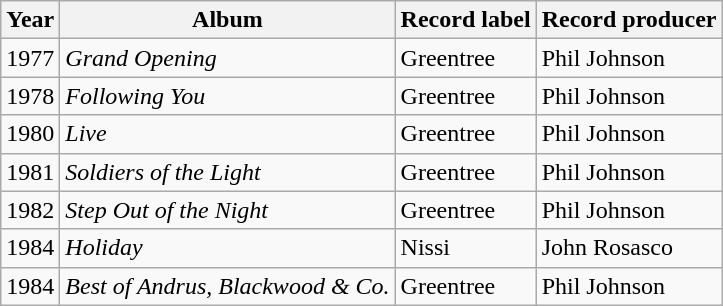<table class="wikitable">
<tr>
<th>Year</th>
<th>Album</th>
<th>Record label</th>
<th>Record producer</th>
</tr>
<tr>
<td>1977</td>
<td><em>Grand Opening</em></td>
<td>Greentree</td>
<td>Phil Johnson</td>
</tr>
<tr>
<td>1978</td>
<td><em>Following You</em></td>
<td>Greentree</td>
<td>Phil Johnson</td>
</tr>
<tr>
<td>1980</td>
<td><em>Live</em></td>
<td>Greentree</td>
<td>Phil Johnson</td>
</tr>
<tr>
<td>1981</td>
<td><em>Soldiers of the Light</em></td>
<td>Greentree</td>
<td>Phil Johnson</td>
</tr>
<tr>
<td>1982</td>
<td><em>Step Out of the Night</em></td>
<td>Greentree</td>
<td>Phil Johnson</td>
</tr>
<tr>
<td>1984</td>
<td><em>Holiday</em></td>
<td>Nissi</td>
<td>John Rosasco</td>
</tr>
<tr>
<td>1984</td>
<td><em>Best of Andrus, Blackwood & Co.</em></td>
<td>Greentree</td>
<td>Phil Johnson</td>
</tr>
</table>
